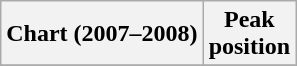<table class="wikitable sortable">
<tr>
<th>Chart (2007–2008)</th>
<th>Peak<br>position</th>
</tr>
<tr>
</tr>
</table>
